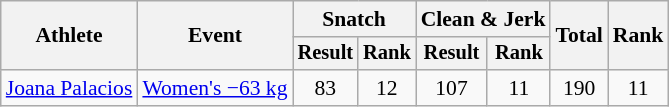<table class="wikitable" style="font-size:90%">
<tr>
<th rowspan="2">Athlete</th>
<th rowspan="2">Event</th>
<th colspan="2">Snatch</th>
<th colspan="2">Clean & Jerk</th>
<th rowspan="2">Total</th>
<th rowspan="2">Rank</th>
</tr>
<tr style="font-size:95%">
<th>Result</th>
<th>Rank</th>
<th>Result</th>
<th>Rank</th>
</tr>
<tr align=center>
<td align=left><a href='#'>Joana Palacios</a></td>
<td align=left><a href='#'>Women's −63 kg</a></td>
<td>83</td>
<td>12</td>
<td>107</td>
<td>11</td>
<td>190</td>
<td>11</td>
</tr>
</table>
